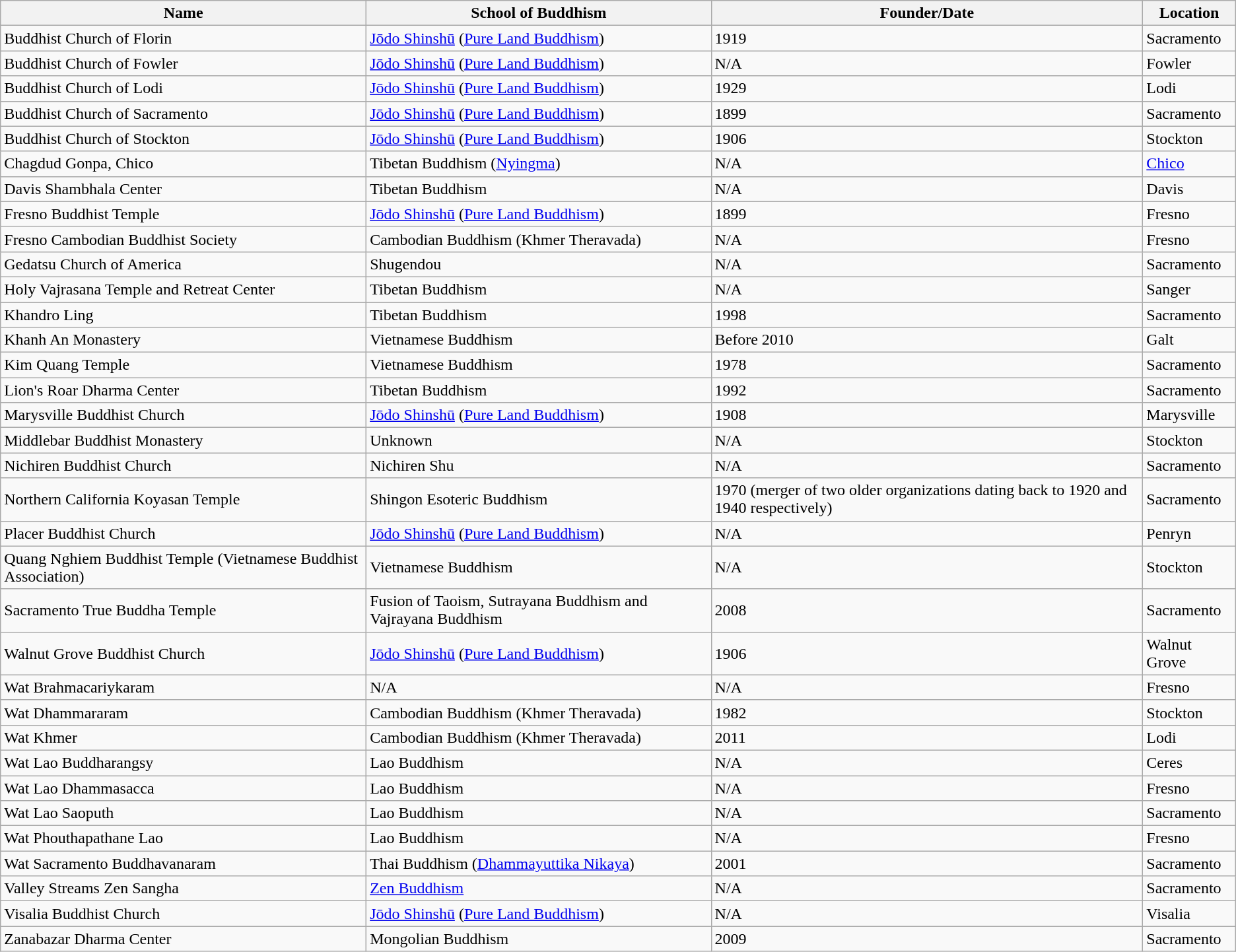<table class="wikitable sortable" border="1">
<tr>
<th>Name</th>
<th>School of Buddhism</th>
<th>Founder/Date</th>
<th>Location</th>
</tr>
<tr>
<td>Buddhist Church of Florin</td>
<td><a href='#'>Jōdo Shinshū</a> (<a href='#'>Pure Land Buddhism</a>)</td>
<td>1919</td>
<td>Sacramento</td>
</tr>
<tr>
<td>Buddhist Church of Fowler</td>
<td><a href='#'>Jōdo Shinshū</a> (<a href='#'>Pure Land Buddhism</a>)</td>
<td>N/A</td>
<td>Fowler</td>
</tr>
<tr>
<td>Buddhist Church of Lodi</td>
<td><a href='#'>Jōdo Shinshū</a> (<a href='#'>Pure Land Buddhism</a>)</td>
<td>1929</td>
<td>Lodi</td>
</tr>
<tr>
<td>Buddhist Church of Sacramento</td>
<td><a href='#'>Jōdo Shinshū</a> (<a href='#'>Pure Land Buddhism</a>)</td>
<td>1899</td>
<td>Sacramento</td>
</tr>
<tr>
<td>Buddhist Church of Stockton</td>
<td><a href='#'>Jōdo Shinshū</a> (<a href='#'>Pure Land Buddhism</a>)</td>
<td>1906</td>
<td>Stockton</td>
</tr>
<tr>
<td>Chagdud Gonpa, Chico</td>
<td>Tibetan Buddhism (<a href='#'>Nyingma</a>)</td>
<td>N/A</td>
<td><a href='#'>Chico</a></td>
</tr>
<tr>
<td>Davis Shambhala Center</td>
<td>Tibetan Buddhism</td>
<td>N/A</td>
<td>Davis</td>
</tr>
<tr>
<td>Fresno Buddhist Temple</td>
<td><a href='#'>Jōdo Shinshū</a> (<a href='#'>Pure Land Buddhism</a>)</td>
<td>1899</td>
<td>Fresno</td>
</tr>
<tr>
<td>Fresno Cambodian Buddhist Society</td>
<td>Cambodian Buddhism (Khmer Theravada)</td>
<td>N/A</td>
<td>Fresno</td>
</tr>
<tr>
<td>Gedatsu Church of America</td>
<td>Shugendou</td>
<td>N/A</td>
<td>Sacramento</td>
</tr>
<tr>
<td>Holy Vajrasana Temple and Retreat Center</td>
<td>Tibetan Buddhism</td>
<td>N/A</td>
<td>Sanger</td>
</tr>
<tr>
<td>Khandro Ling</td>
<td>Tibetan Buddhism</td>
<td>1998</td>
<td>Sacramento</td>
</tr>
<tr>
<td>Khanh An Monastery</td>
<td>Vietnamese Buddhism</td>
<td>Before 2010</td>
<td>Galt</td>
</tr>
<tr>
<td>Kim Quang Temple</td>
<td>Vietnamese Buddhism</td>
<td>1978</td>
<td>Sacramento</td>
</tr>
<tr>
<td>Lion's Roar Dharma Center</td>
<td>Tibetan Buddhism</td>
<td>1992</td>
<td>Sacramento</td>
</tr>
<tr>
<td>Marysville Buddhist Church</td>
<td><a href='#'>Jōdo Shinshū</a> (<a href='#'>Pure Land Buddhism</a>)</td>
<td>1908</td>
<td>Marysville</td>
</tr>
<tr>
<td>Middlebar Buddhist Monastery</td>
<td>Unknown</td>
<td>N/A</td>
<td>Stockton</td>
</tr>
<tr>
<td>Nichiren Buddhist Church</td>
<td>Nichiren Shu</td>
<td>N/A</td>
<td>Sacramento</td>
</tr>
<tr>
<td>Northern California Koyasan Temple</td>
<td>Shingon Esoteric Buddhism</td>
<td>1970 (merger of two older organizations dating back to 1920 and 1940 respectively)</td>
<td>Sacramento</td>
</tr>
<tr>
<td>Placer Buddhist Church</td>
<td><a href='#'>Jōdo Shinshū</a> (<a href='#'>Pure Land Buddhism</a>)</td>
<td>N/A</td>
<td>Penryn</td>
</tr>
<tr>
<td>Quang Nghiem Buddhist Temple (Vietnamese Buddhist Association)</td>
<td>Vietnamese Buddhism</td>
<td>N/A</td>
<td>Stockton</td>
</tr>
<tr>
<td>Sacramento True Buddha Temple</td>
<td>Fusion of Taoism, Sutrayana Buddhism and Vajrayana Buddhism</td>
<td>2008</td>
<td>Sacramento</td>
</tr>
<tr>
<td>Walnut Grove Buddhist Church</td>
<td><a href='#'>Jōdo Shinshū</a> (<a href='#'>Pure Land Buddhism</a>)</td>
<td>1906</td>
<td>Walnut Grove</td>
</tr>
<tr>
<td>Wat Brahmacariykaram</td>
<td>N/A</td>
<td>N/A</td>
<td>Fresno</td>
</tr>
<tr>
<td>Wat Dhammararam</td>
<td>Cambodian Buddhism (Khmer Theravada)</td>
<td>1982</td>
<td>Stockton</td>
</tr>
<tr>
<td>Wat Khmer</td>
<td>Cambodian Buddhism (Khmer Theravada)</td>
<td>2011</td>
<td>Lodi</td>
</tr>
<tr>
<td>Wat Lao Buddharangsy</td>
<td>Lao Buddhism</td>
<td>N/A</td>
<td>Ceres</td>
</tr>
<tr>
<td>Wat Lao Dhammasacca</td>
<td>Lao Buddhism</td>
<td>N/A</td>
<td>Fresno</td>
</tr>
<tr>
<td>Wat Lao Saoputh</td>
<td>Lao Buddhism</td>
<td>N/A</td>
<td>Sacramento</td>
</tr>
<tr>
<td>Wat Phouthapathane Lao</td>
<td>Lao Buddhism</td>
<td>N/A</td>
<td>Fresno</td>
</tr>
<tr>
<td>Wat Sacramento Buddhavanaram</td>
<td>Thai Buddhism (<a href='#'>Dhammayuttika Nikaya</a>)</td>
<td>2001</td>
<td>Sacramento</td>
</tr>
<tr>
<td>Valley Streams Zen Sangha</td>
<td><a href='#'>Zen Buddhism</a></td>
<td>N/A</td>
<td>Sacramento</td>
</tr>
<tr>
<td>Visalia Buddhist Church</td>
<td><a href='#'>Jōdo Shinshū</a> (<a href='#'>Pure Land Buddhism</a>)</td>
<td>N/A</td>
<td>Visalia</td>
</tr>
<tr>
<td>Zanabazar Dharma Center</td>
<td>Mongolian Buddhism</td>
<td>2009</td>
<td>Sacramento</td>
</tr>
</table>
